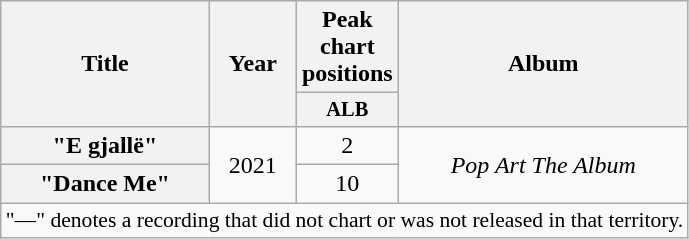<table class="wikitable plainrowheaders" style="text-align:center;">
<tr>
<th scope="col" rowspan="2">Title</th>
<th scope="col" rowspan="2">Year</th>
<th scope="col" colspan="1">Peak<br>chart<br>positions</th>
<th scope="col" rowspan="2">Album</th>
</tr>
<tr>
<th style="width:3em; font-size:85%;">ALB<br></th>
</tr>
<tr>
<th scope="row">"E gjallë"</th>
<td rowspan="2">2021</td>
<td>2</td>
<td rowspan="2"><em>Pop Art The Album</em></td>
</tr>
<tr>
<th scope="row">"Dance Me"<br></th>
<td>10</td>
</tr>
<tr>
<td colspan="11" style="font-size:90%">"—" denotes a recording that did not chart or was not released in that territory.</td>
</tr>
</table>
